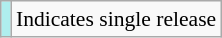<table class="wikitable" style="font-size:90%;">
<tr>
<td style="background-color:#AFEEEE"></td>
<td>Indicates single release</td>
</tr>
</table>
